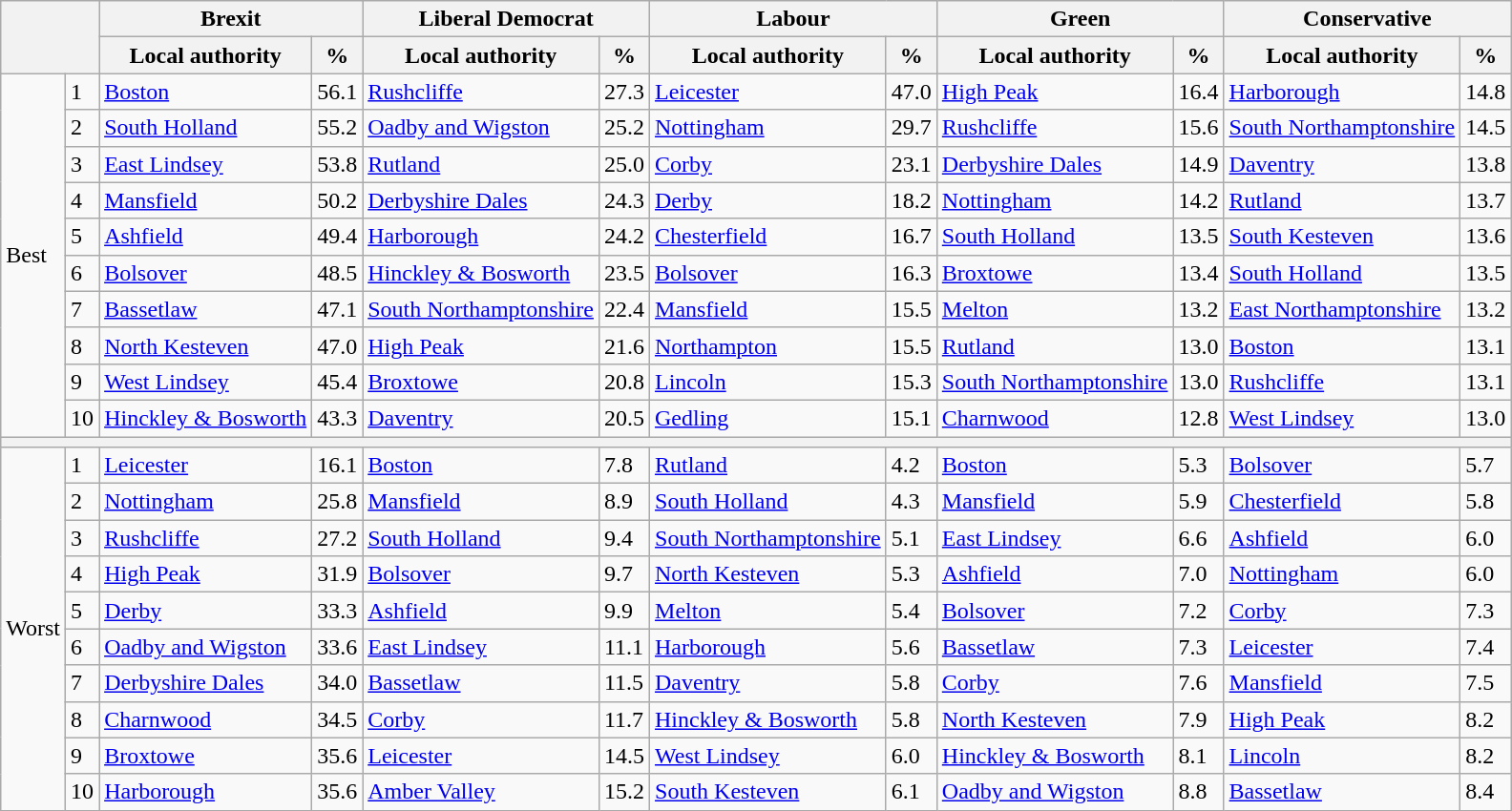<table class="wikitable">
<tr>
<th colspan="2" rowspan="2"></th>
<th colspan="2">Brexit</th>
<th colspan="2">Liberal Democrat</th>
<th colspan="2">Labour</th>
<th colspan="2">Green</th>
<th colspan="2">Conservative</th>
</tr>
<tr>
<th style="text-align:center;">Local authority</th>
<th style="text-align:center;">%</th>
<th>Local authority</th>
<th>%</th>
<th>Local authority</th>
<th>%</th>
<th>Local authority</th>
<th>%</th>
<th>Local authority</th>
<th>%</th>
</tr>
<tr>
<td rowspan="10">Best</td>
<td>1</td>
<td><a href='#'>Boston</a></td>
<td>56.1</td>
<td><a href='#'>Rushcliffe</a></td>
<td>27.3</td>
<td><a href='#'>Leicester</a></td>
<td>47.0</td>
<td><a href='#'>High Peak</a></td>
<td>16.4</td>
<td><a href='#'>Harborough</a></td>
<td>14.8</td>
</tr>
<tr>
<td>2</td>
<td><a href='#'>South Holland</a></td>
<td>55.2</td>
<td><a href='#'>Oadby and Wigston</a></td>
<td>25.2</td>
<td><a href='#'>Nottingham</a></td>
<td>29.7</td>
<td><a href='#'>Rushcliffe</a></td>
<td>15.6</td>
<td><a href='#'>South Northamptonshire</a></td>
<td>14.5</td>
</tr>
<tr>
<td>3</td>
<td><a href='#'>East Lindsey</a></td>
<td>53.8</td>
<td><a href='#'>Rutland</a></td>
<td>25.0</td>
<td><a href='#'>Corby</a></td>
<td>23.1</td>
<td><a href='#'>Derbyshire Dales</a></td>
<td>14.9</td>
<td><a href='#'>Daventry</a></td>
<td>13.8</td>
</tr>
<tr>
<td>4</td>
<td><a href='#'>Mansfield</a></td>
<td>50.2</td>
<td><a href='#'>Derbyshire Dales</a></td>
<td>24.3</td>
<td><a href='#'>Derby</a></td>
<td>18.2</td>
<td><a href='#'>Nottingham</a></td>
<td>14.2</td>
<td><a href='#'>Rutland</a></td>
<td>13.7</td>
</tr>
<tr>
<td>5</td>
<td><a href='#'>Ashfield</a></td>
<td>49.4</td>
<td><a href='#'>Harborough</a></td>
<td>24.2</td>
<td><a href='#'>Chesterfield</a></td>
<td>16.7</td>
<td><a href='#'>South Holland</a></td>
<td>13.5</td>
<td><a href='#'>South Kesteven</a></td>
<td>13.6</td>
</tr>
<tr>
<td>6</td>
<td><a href='#'>Bolsover</a></td>
<td>48.5</td>
<td><a href='#'>Hinckley & Bosworth</a></td>
<td>23.5</td>
<td><a href='#'>Bolsover</a></td>
<td>16.3</td>
<td><a href='#'>Broxtowe</a></td>
<td>13.4</td>
<td><a href='#'>South Holland</a></td>
<td>13.5</td>
</tr>
<tr>
<td>7</td>
<td><a href='#'>Bassetlaw</a></td>
<td>47.1</td>
<td><a href='#'>South Northamptonshire</a></td>
<td>22.4</td>
<td><a href='#'>Mansfield</a></td>
<td>15.5</td>
<td><a href='#'>Melton</a></td>
<td>13.2</td>
<td><a href='#'>East Northamptonshire</a></td>
<td>13.2</td>
</tr>
<tr>
<td>8</td>
<td><a href='#'>North Kesteven</a></td>
<td>47.0</td>
<td><a href='#'>High Peak</a></td>
<td>21.6</td>
<td><a href='#'>Northampton</a></td>
<td>15.5</td>
<td><a href='#'>Rutland</a></td>
<td>13.0</td>
<td><a href='#'>Boston</a></td>
<td>13.1</td>
</tr>
<tr>
<td>9</td>
<td><a href='#'>West Lindsey</a></td>
<td>45.4</td>
<td><a href='#'>Broxtowe</a></td>
<td>20.8</td>
<td><a href='#'>Lincoln</a></td>
<td>15.3</td>
<td><a href='#'>South Northamptonshire</a></td>
<td>13.0</td>
<td><a href='#'>Rushcliffe</a></td>
<td>13.1</td>
</tr>
<tr>
<td>10</td>
<td><a href='#'>Hinckley & Bosworth</a></td>
<td>43.3</td>
<td><a href='#'>Daventry</a></td>
<td>20.5</td>
<td><a href='#'>Gedling</a></td>
<td>15.1</td>
<td><a href='#'>Charnwood</a></td>
<td>12.8</td>
<td><a href='#'>West Lindsey</a></td>
<td>13.0</td>
</tr>
<tr>
<th colspan="14"></th>
</tr>
<tr>
<td rowspan="10">Worst</td>
<td>1</td>
<td><a href='#'>Leicester</a></td>
<td>16.1</td>
<td><a href='#'>Boston</a></td>
<td>7.8</td>
<td><a href='#'>Rutland</a></td>
<td>4.2</td>
<td><a href='#'>Boston</a></td>
<td>5.3</td>
<td><a href='#'>Bolsover</a></td>
<td>5.7</td>
</tr>
<tr>
<td>2</td>
<td><a href='#'>Nottingham</a></td>
<td>25.8</td>
<td><a href='#'>Mansfield</a></td>
<td>8.9</td>
<td><a href='#'>South Holland</a></td>
<td>4.3</td>
<td><a href='#'>Mansfield</a></td>
<td>5.9</td>
<td><a href='#'>Chesterfield</a></td>
<td>5.8</td>
</tr>
<tr>
<td>3</td>
<td><a href='#'>Rushcliffe</a></td>
<td>27.2</td>
<td><a href='#'>South Holland</a></td>
<td>9.4</td>
<td><a href='#'>South Northamptonshire</a></td>
<td>5.1</td>
<td><a href='#'>East Lindsey</a></td>
<td>6.6</td>
<td><a href='#'>Ashfield</a></td>
<td>6.0</td>
</tr>
<tr>
<td>4</td>
<td><a href='#'>High Peak</a></td>
<td>31.9</td>
<td><a href='#'>Bolsover</a></td>
<td>9.7</td>
<td><a href='#'>North Kesteven</a></td>
<td>5.3</td>
<td><a href='#'>Ashfield</a></td>
<td>7.0</td>
<td><a href='#'>Nottingham</a></td>
<td>6.0</td>
</tr>
<tr>
<td>5</td>
<td><a href='#'>Derby</a></td>
<td>33.3</td>
<td><a href='#'>Ashfield</a></td>
<td>9.9</td>
<td><a href='#'>Melton</a></td>
<td>5.4</td>
<td><a href='#'>Bolsover</a></td>
<td>7.2</td>
<td><a href='#'>Corby</a></td>
<td>7.3</td>
</tr>
<tr>
<td>6</td>
<td><a href='#'>Oadby and Wigston</a></td>
<td>33.6</td>
<td><a href='#'>East Lindsey</a></td>
<td>11.1</td>
<td><a href='#'>Harborough</a></td>
<td>5.6</td>
<td><a href='#'>Bassetlaw</a></td>
<td>7.3</td>
<td><a href='#'>Leicester</a></td>
<td>7.4</td>
</tr>
<tr>
<td>7</td>
<td><a href='#'>Derbyshire Dales</a></td>
<td>34.0</td>
<td><a href='#'>Bassetlaw</a></td>
<td>11.5</td>
<td><a href='#'>Daventry</a></td>
<td>5.8</td>
<td><a href='#'>Corby</a></td>
<td>7.6</td>
<td><a href='#'>Mansfield</a></td>
<td>7.5</td>
</tr>
<tr>
<td>8</td>
<td><a href='#'>Charnwood</a></td>
<td>34.5</td>
<td><a href='#'>Corby</a></td>
<td>11.7</td>
<td><a href='#'>Hinckley & Bosworth</a></td>
<td>5.8</td>
<td><a href='#'>North Kesteven</a></td>
<td>7.9</td>
<td><a href='#'>High Peak</a></td>
<td>8.2</td>
</tr>
<tr>
<td>9</td>
<td><a href='#'>Broxtowe</a></td>
<td>35.6</td>
<td><a href='#'>Leicester</a></td>
<td>14.5</td>
<td><a href='#'>West Lindsey</a></td>
<td>6.0</td>
<td><a href='#'>Hinckley & Bosworth</a></td>
<td>8.1</td>
<td><a href='#'>Lincoln</a></td>
<td>8.2</td>
</tr>
<tr>
<td>10</td>
<td><a href='#'>Harborough</a></td>
<td>35.6</td>
<td><a href='#'>Amber Valley</a></td>
<td>15.2</td>
<td><a href='#'>South Kesteven</a></td>
<td>6.1</td>
<td><a href='#'>Oadby and Wigston</a></td>
<td>8.8</td>
<td><a href='#'>Bassetlaw</a></td>
<td>8.4</td>
</tr>
</table>
